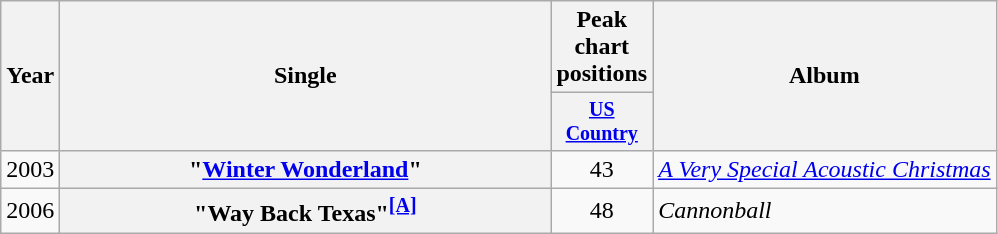<table class="wikitable plainrowheaders" style="text-align:center;">
<tr>
<th rowspan="2">Year</th>
<th rowspan="2" style="width:20em;">Single</th>
<th>Peak chart positions</th>
<th rowspan="2">Album</th>
</tr>
<tr style="font-size:smaller;">
<th style="width:60px;"><a href='#'>US Country</a><br></th>
</tr>
<tr>
<td>2003</td>
<th scope="row">"<a href='#'>Winter Wonderland</a>"</th>
<td>43</td>
<td style="text-align:left;"><em><a href='#'>A Very Special Acoustic Christmas</a></em></td>
</tr>
<tr>
<td>2006</td>
<th scope="row">"Way Back Texas"<sup><span></span><a href='#'><strong>[A]</strong></a></sup></th>
<td>48</td>
<td style="text-align:left;"><em>Cannonball</em></td>
</tr>
</table>
